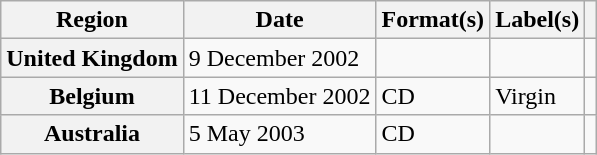<table class="wikitable plainrowheaders">
<tr>
<th scope="col">Region</th>
<th scope="col">Date</th>
<th scope="col">Format(s)</th>
<th scope="col">Label(s)</th>
<th scope="col"></th>
</tr>
<tr>
<th scope="row">United Kingdom</th>
<td>9 December 2002</td>
<td></td>
<td></td>
<td></td>
</tr>
<tr>
<th scope="row">Belgium</th>
<td>11 December 2002</td>
<td>CD</td>
<td>Virgin</td>
<td></td>
</tr>
<tr>
<th scope="row">Australia</th>
<td>5 May 2003</td>
<td>CD</td>
<td></td>
<td></td>
</tr>
</table>
